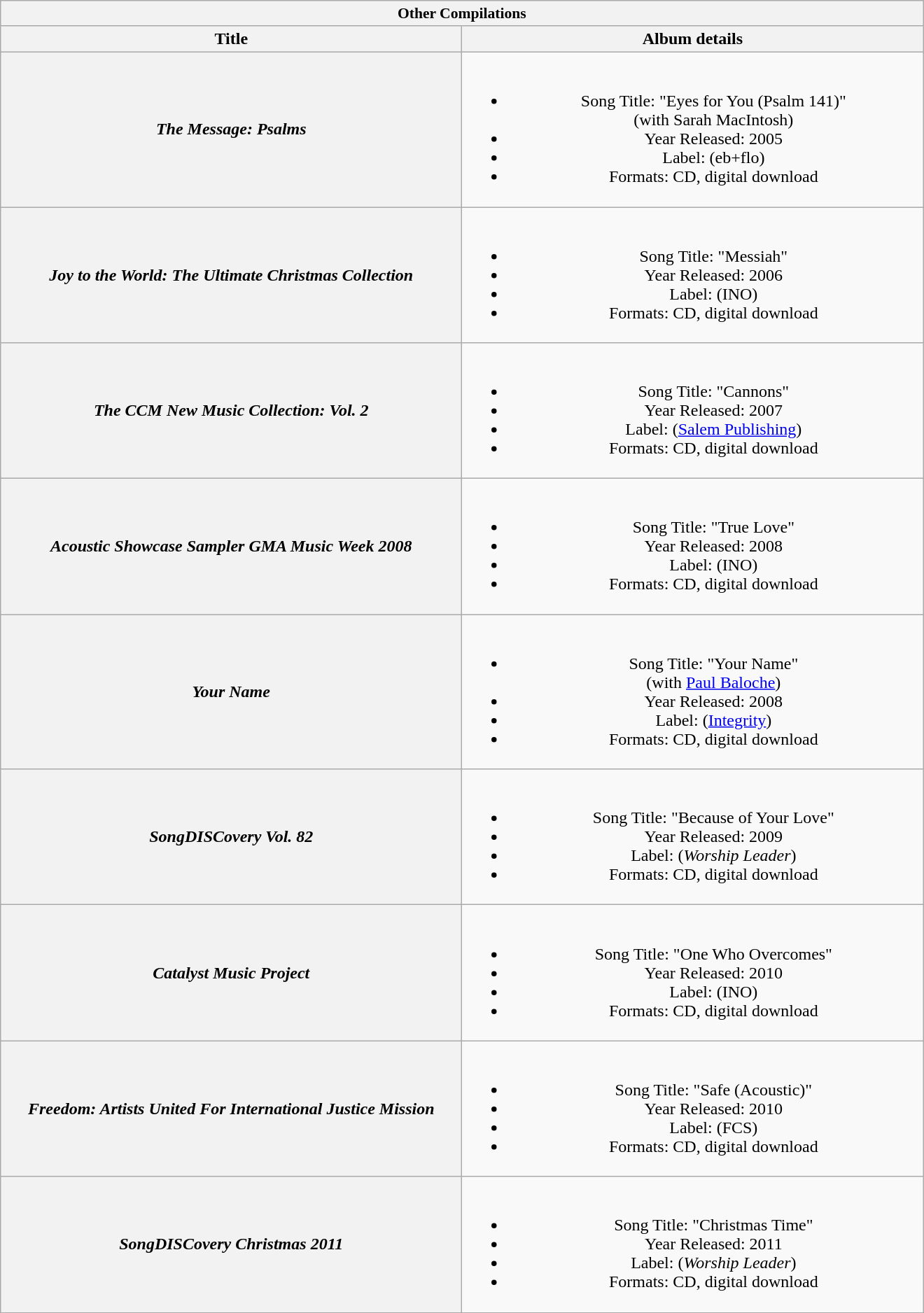<table class="wikitable plainrowheaders" style="text-align:center;">
<tr>
<th scope="col" colspan="2" style="width:3em;font-size:90%;">Other Compilations</th>
</tr>
<tr>
<th scope="col" rowspan="1" style="width:27em;">Title</th>
<th scope="col" rowspan="1" style="width:27em;">Album details</th>
</tr>
<tr>
<th scope="row"><em>The Message: Psalms</em></th>
<td><br><ul><li>Song Title: "Eyes for You (Psalm 141)"<br>(with Sarah MacIntosh)</li><li>Year Released: 2005</li><li>Label: (eb+flo)</li><li>Formats: CD, digital download</li></ul></td>
</tr>
<tr>
<th scope="row"><em>Joy to the World: The Ultimate Christmas Collection</em></th>
<td><br><ul><li>Song Title: "Messiah"</li><li>Year Released: 2006</li><li>Label: (INO)</li><li>Formats: CD, digital download</li></ul></td>
</tr>
<tr>
<th scope="row"><em>The CCM New Music Collection: Vol. 2</em></th>
<td><br><ul><li>Song Title: "Cannons"</li><li>Year Released: 2007</li><li>Label: (<a href='#'>Salem Publishing</a>)</li><li>Formats: CD, digital download</li></ul></td>
</tr>
<tr>
<th scope="row"><em>Acoustic Showcase Sampler GMA Music Week 2008</em></th>
<td><br><ul><li>Song Title: "True Love"</li><li>Year Released: 2008</li><li>Label: (INO)</li><li>Formats: CD, digital download</li></ul></td>
</tr>
<tr>
<th scope="row"><em>Your Name</em></th>
<td><br><ul><li>Song Title: "Your Name"<br>(with <a href='#'>Paul Baloche</a>)</li><li>Year Released: 2008</li><li>Label: (<a href='#'>Integrity</a>)</li><li>Formats: CD, digital download</li></ul></td>
</tr>
<tr>
<th scope="row"><em>SongDISCovery Vol. 82</em></th>
<td><br><ul><li>Song Title: "Because of Your Love"</li><li>Year Released: 2009</li><li>Label: (<em>Worship Leader</em>)</li><li>Formats: CD, digital download</li></ul></td>
</tr>
<tr>
<th scope="row"><em>Catalyst Music Project</em></th>
<td><br><ul><li>Song Title: "One Who Overcomes"</li><li>Year Released: 2010</li><li>Label: (INO)</li><li>Formats: CD, digital download</li></ul></td>
</tr>
<tr>
<th scope="row"><em>Freedom: Artists United For International Justice Mission</em></th>
<td><br><ul><li>Song Title: "Safe (Acoustic)"</li><li>Year Released: 2010</li><li>Label: (FCS)</li><li>Formats: CD, digital download</li></ul></td>
</tr>
<tr>
<th scope="row"><em>SongDISCovery Christmas 2011</em></th>
<td><br><ul><li>Song Title: "Christmas Time"</li><li>Year Released: 2011</li><li>Label: (<em>Worship Leader</em>)</li><li>Formats: CD, digital download</li></ul></td>
</tr>
</table>
